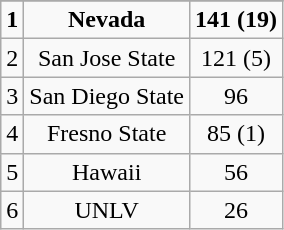<table class="wikitable" style="display: inline-table;">
<tr align="center">
</tr>
<tr align="center">
<td><strong>1</strong></td>
<td><strong>Nevada</strong></td>
<td><strong>141 (19)</strong></td>
</tr>
<tr align="center">
<td>2</td>
<td>San Jose State</td>
<td>121 (5)</td>
</tr>
<tr align="center">
<td>3</td>
<td>San Diego State</td>
<td>96</td>
</tr>
<tr align="center">
<td>4</td>
<td>Fresno State</td>
<td>85 (1)</td>
</tr>
<tr align="center">
<td>5</td>
<td>Hawaii</td>
<td>56</td>
</tr>
<tr align="center">
<td>6</td>
<td>UNLV</td>
<td>26</td>
</tr>
</table>
